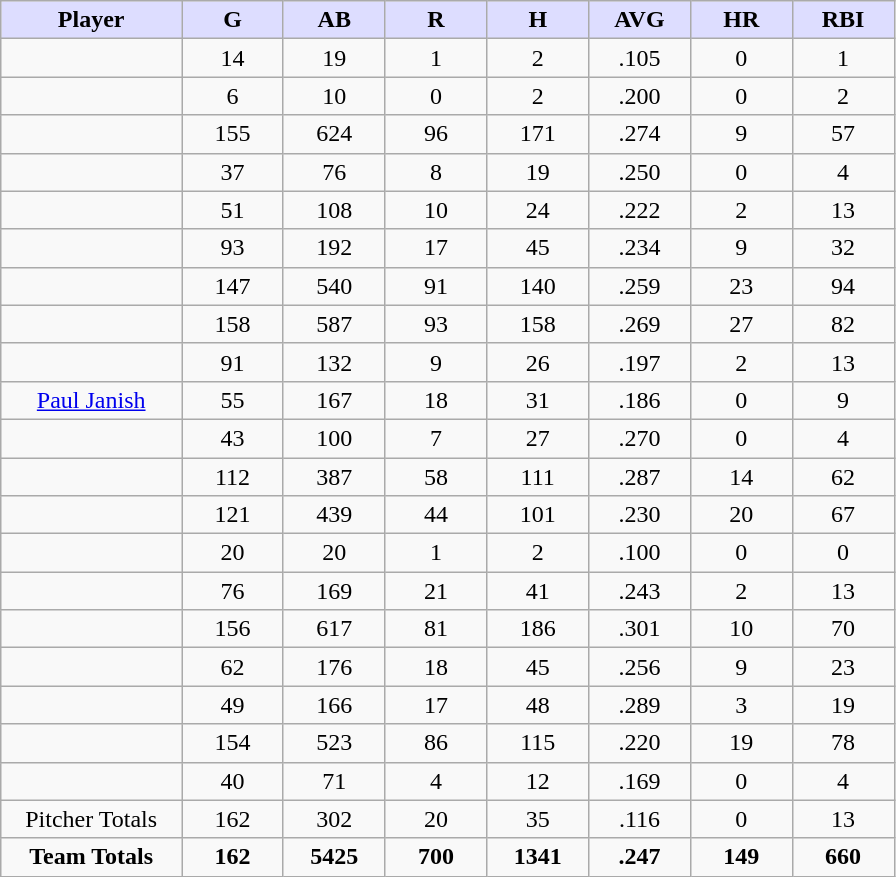<table class="wikitable sortable">
<tr>
<th style="background:#ddf; width:16%;">Player</th>
<th style="background:#ddf; width:9%;">G</th>
<th style="background:#ddf; width:9%;">AB</th>
<th style="background:#ddf; width:9%;">R</th>
<th style="background:#ddf; width:9%;">H</th>
<th style="background:#ddf; width:9%;">AVG</th>
<th style="background:#ddf; width:9%;">HR</th>
<th style="background:#ddf; width:9%;">RBI</th>
</tr>
<tr style="text-align:center;">
<td></td>
<td>14</td>
<td>19</td>
<td>1</td>
<td>2</td>
<td>.105</td>
<td>0</td>
<td>1</td>
</tr>
<tr style="text-align:center;">
<td></td>
<td>6</td>
<td>10</td>
<td>0</td>
<td>2</td>
<td>.200</td>
<td>0</td>
<td>2</td>
</tr>
<tr style="text-align:center;">
<td></td>
<td>155</td>
<td>624</td>
<td>96</td>
<td>171</td>
<td>.274</td>
<td>9</td>
<td>57</td>
</tr>
<tr style="text-align:center;">
<td></td>
<td>37</td>
<td>76</td>
<td>8</td>
<td>19</td>
<td>.250</td>
<td>0</td>
<td>4</td>
</tr>
<tr style="text-align:center;">
<td></td>
<td>51</td>
<td>108</td>
<td>10</td>
<td>24</td>
<td>.222</td>
<td>2</td>
<td>13</td>
</tr>
<tr style="text-align:center;">
<td></td>
<td>93</td>
<td>192</td>
<td>17</td>
<td>45</td>
<td>.234</td>
<td>9</td>
<td>32</td>
</tr>
<tr style="text-align:center;">
<td></td>
<td>147</td>
<td>540</td>
<td>91</td>
<td>140</td>
<td>.259</td>
<td>23</td>
<td>94</td>
</tr>
<tr style="text-align:center;">
<td></td>
<td>158</td>
<td>587</td>
<td>93</td>
<td>158</td>
<td>.269</td>
<td>27</td>
<td>82</td>
</tr>
<tr style="text-align:center;">
<td></td>
<td>91</td>
<td>132</td>
<td>9</td>
<td>26</td>
<td>.197</td>
<td>2</td>
<td>13</td>
</tr>
<tr style="text-align:center;">
<td><a href='#'>Paul Janish</a></td>
<td>55</td>
<td>167</td>
<td>18</td>
<td>31</td>
<td>.186</td>
<td>0</td>
<td>9</td>
</tr>
<tr align=center>
<td></td>
<td>43</td>
<td>100</td>
<td>7</td>
<td>27</td>
<td>.270</td>
<td>0</td>
<td>4</td>
</tr>
<tr style="text-align:center;">
<td></td>
<td>112</td>
<td>387</td>
<td>58</td>
<td>111</td>
<td>.287</td>
<td>14</td>
<td>62</td>
</tr>
<tr style="text-align:center;">
<td></td>
<td>121</td>
<td>439</td>
<td>44</td>
<td>101</td>
<td>.230</td>
<td>20</td>
<td>67</td>
</tr>
<tr style="text-align:center;">
<td></td>
<td>20</td>
<td>20</td>
<td>1</td>
<td>2</td>
<td>.100</td>
<td>0</td>
<td>0</td>
</tr>
<tr style="text-align:center;">
<td></td>
<td>76</td>
<td>169</td>
<td>21</td>
<td>41</td>
<td>.243</td>
<td>2</td>
<td>13</td>
</tr>
<tr style="text-align:center;">
<td></td>
<td>156</td>
<td>617</td>
<td>81</td>
<td>186</td>
<td>.301</td>
<td>10</td>
<td>70</td>
</tr>
<tr style="text-align:center;">
<td></td>
<td>62</td>
<td>176</td>
<td>18</td>
<td>45</td>
<td>.256</td>
<td>9</td>
<td>23</td>
</tr>
<tr style="text-align:center;">
<td></td>
<td>49</td>
<td>166</td>
<td>17</td>
<td>48</td>
<td>.289</td>
<td>3</td>
<td>19</td>
</tr>
<tr style="text-align:center;">
<td></td>
<td>154</td>
<td>523</td>
<td>86</td>
<td>115</td>
<td>.220</td>
<td>19</td>
<td>78</td>
</tr>
<tr style="text-align:center;">
<td></td>
<td>40</td>
<td>71</td>
<td>4</td>
<td>12</td>
<td>.169</td>
<td>0</td>
<td>4</td>
</tr>
<tr align=center>
<td>Pitcher Totals</td>
<td>162</td>
<td>302</td>
<td>20</td>
<td>35</td>
<td>.116</td>
<td>0</td>
<td>13</td>
</tr>
<tr align=center>
<td><strong>Team Totals</strong></td>
<td><strong>162</strong></td>
<td><strong>5425</strong></td>
<td><strong>700</strong></td>
<td><strong>1341</strong></td>
<td><strong>.247</strong></td>
<td><strong>149</strong></td>
<td><strong>660</strong></td>
</tr>
</table>
